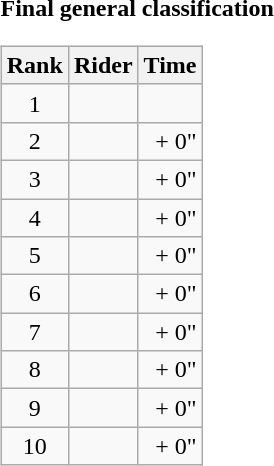<table>
<tr>
<td><strong>Final general classification</strong><br><table class="wikitable">
<tr>
<th scope="col">Rank</th>
<th scope="col">Rider</th>
<th scope="col">Time</th>
</tr>
<tr>
<td style="text-align:center;">1</td>
<td></td>
<td style="text-align:right;"></td>
</tr>
<tr>
<td style="text-align:center;">2</td>
<td></td>
<td style="text-align:right;">+ 0"</td>
</tr>
<tr>
<td style="text-align:center;">3</td>
<td></td>
<td style="text-align:right;">+ 0"</td>
</tr>
<tr>
<td style="text-align:center;">4</td>
<td></td>
<td style="text-align:right;">+ 0"</td>
</tr>
<tr>
<td style="text-align:center;">5</td>
<td></td>
<td style="text-align:right;">+ 0"</td>
</tr>
<tr>
<td style="text-align:center;">6</td>
<td></td>
<td style="text-align:right;">+ 0"</td>
</tr>
<tr>
<td style="text-align:center;">7</td>
<td></td>
<td style="text-align:right;">+ 0"</td>
</tr>
<tr>
<td style="text-align:center;">8</td>
<td></td>
<td style="text-align:right;">+ 0"</td>
</tr>
<tr>
<td style="text-align:center;">9</td>
<td></td>
<td style="text-align:right;">+ 0"</td>
</tr>
<tr>
<td style="text-align:center;">10</td>
<td></td>
<td style="text-align:right;">+ 0"</td>
</tr>
</table>
</td>
</tr>
</table>
